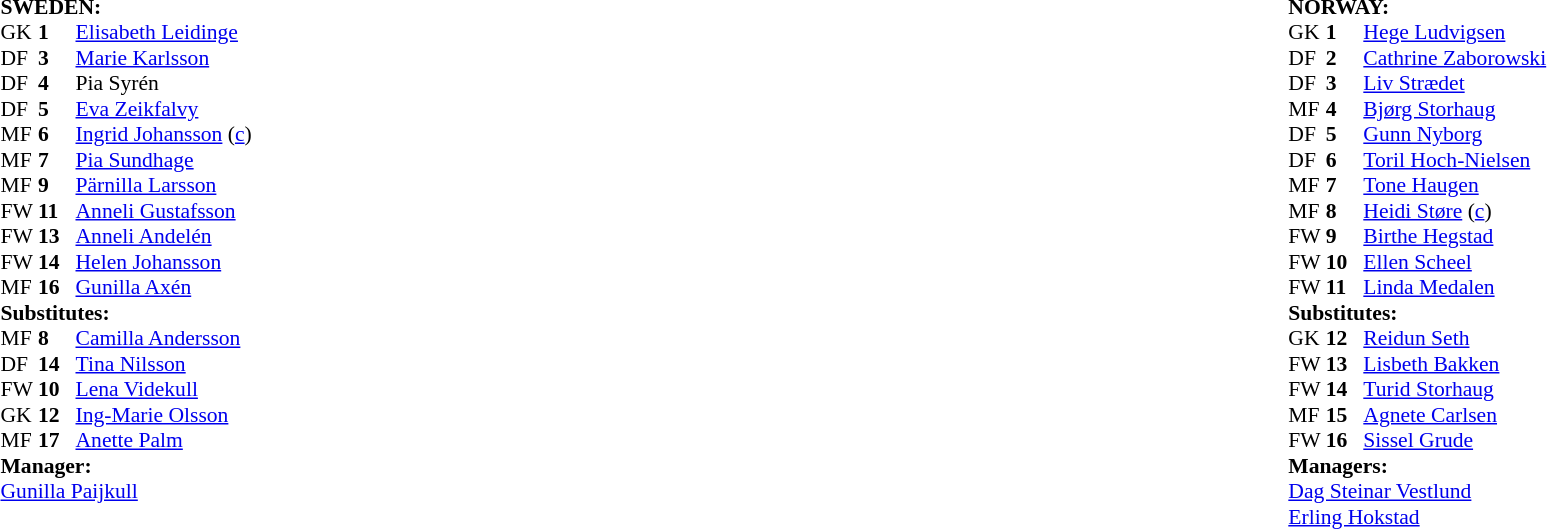<table style="width:100%;">
<tr>
<td style="vertical-align:top; width:50%;"><br><table style="font-size: 90%" cellspacing="0" cellpadding="0">
<tr>
<td colspan="4"><br><strong>SWEDEN:</strong></td>
</tr>
<tr>
<th width="25"></th>
<th width="25"></th>
</tr>
<tr>
<td>GK</td>
<td><strong>1</strong></td>
<td><a href='#'>Elisabeth Leidinge</a></td>
</tr>
<tr>
<td>DF</td>
<td><strong>3</strong></td>
<td><a href='#'>Marie Karlsson</a></td>
</tr>
<tr>
<td>DF</td>
<td><strong>4</strong></td>
<td>Pia Syrén</td>
</tr>
<tr>
<td>DF</td>
<td><strong>5</strong></td>
<td><a href='#'>Eva Zeikfalvy</a></td>
<td></td>
<td></td>
</tr>
<tr>
<td>MF</td>
<td><strong>6</strong></td>
<td><a href='#'>Ingrid Johansson</a> (<a href='#'>c</a>)</td>
</tr>
<tr>
<td>MF</td>
<td><strong>7</strong></td>
<td><a href='#'>Pia Sundhage</a></td>
</tr>
<tr>
<td>MF</td>
<td><strong>9</strong></td>
<td><a href='#'>Pärnilla Larsson</a></td>
</tr>
<tr>
<td>FW</td>
<td><strong>11</strong></td>
<td><a href='#'>Anneli Gustafsson</a></td>
</tr>
<tr>
<td>FW</td>
<td><strong>13</strong></td>
<td><a href='#'>Anneli Andelén</a></td>
</tr>
<tr>
<td>FW</td>
<td><strong>14</strong></td>
<td><a href='#'>Helen Johansson</a></td>
<td></td>
<td></td>
</tr>
<tr>
<td>MF</td>
<td><strong>16</strong></td>
<td><a href='#'>Gunilla Axén</a></td>
</tr>
<tr>
<td colspan=3><strong>Substitutes:</strong></td>
</tr>
<tr>
<td>MF</td>
<td><strong>8</strong></td>
<td><a href='#'>Camilla Andersson</a></td>
<td></td>
<td></td>
</tr>
<tr>
<td>DF</td>
<td><strong>14</strong></td>
<td><a href='#'>Tina Nilsson</a></td>
<td></td>
<td></td>
</tr>
<tr>
<td>FW</td>
<td><strong>10</strong></td>
<td><a href='#'>Lena Videkull</a></td>
</tr>
<tr>
<td>GK</td>
<td><strong>12</strong></td>
<td><a href='#'>Ing-Marie Olsson</a></td>
</tr>
<tr>
<td>MF</td>
<td><strong>17</strong></td>
<td><a href='#'>Anette Palm</a></td>
</tr>
<tr>
<td colspan=3><strong>Manager:</strong></td>
</tr>
<tr>
<td colspan="4"><a href='#'>Gunilla Paijkull</a></td>
</tr>
</table>
</td>
<td valign="top" width="50%"><br><table cellspacing="0" cellpadding="0" style="font-size:90%; margin:auto;">
<tr>
<td colspan="4"><br><strong>NORWAY:</strong></td>
</tr>
<tr>
<th width="25"></th>
<th width="25"></th>
</tr>
<tr>
<td>GK</td>
<td><strong>1</strong></td>
<td><a href='#'>Hege Ludvigsen</a></td>
</tr>
<tr>
<td>DF</td>
<td><strong>2</strong></td>
<td><a href='#'>Cathrine Zaborowski</a></td>
</tr>
<tr>
<td>DF</td>
<td><strong>3</strong></td>
<td><a href='#'>Liv Strædet</a></td>
</tr>
<tr>
<td>MF</td>
<td><strong>4</strong></td>
<td><a href='#'>Bjørg Storhaug</a></td>
</tr>
<tr>
<td>DF</td>
<td><strong>5</strong></td>
<td><a href='#'>Gunn Nyborg</a></td>
</tr>
<tr>
<td>DF</td>
<td><strong>6</strong></td>
<td><a href='#'>Toril Hoch-Nielsen</a></td>
<td></td>
<td></td>
</tr>
<tr>
<td>MF</td>
<td><strong>7</strong></td>
<td><a href='#'>Tone Haugen</a></td>
</tr>
<tr>
<td>MF</td>
<td><strong>8</strong></td>
<td><a href='#'>Heidi Støre</a> (<a href='#'>c</a>)</td>
</tr>
<tr>
<td>FW</td>
<td><strong>9</strong></td>
<td><a href='#'>Birthe Hegstad</a></td>
</tr>
<tr>
<td>FW</td>
<td><strong>10</strong></td>
<td><a href='#'>Ellen Scheel</a></td>
</tr>
<tr>
<td>FW</td>
<td><strong>11</strong></td>
<td><a href='#'>Linda Medalen</a></td>
<td></td>
<td></td>
</tr>
<tr>
<td colspan=3><strong>Substitutes:</strong></td>
</tr>
<tr>
<td>GK</td>
<td><strong>12</strong></td>
<td><a href='#'>Reidun Seth</a></td>
</tr>
<tr>
<td>FW</td>
<td><strong>13</strong></td>
<td><a href='#'>Lisbeth Bakken</a></td>
</tr>
<tr>
<td>FW</td>
<td><strong>14</strong></td>
<td><a href='#'>Turid Storhaug</a></td>
<td></td>
<td></td>
</tr>
<tr>
<td>MF</td>
<td><strong>15</strong></td>
<td><a href='#'>Agnete Carlsen</a></td>
</tr>
<tr>
<td>FW</td>
<td><strong>16</strong></td>
<td><a href='#'>Sissel Grude</a></td>
<td></td>
<td></td>
</tr>
<tr>
<td colspan=3><strong>Managers:</strong></td>
</tr>
<tr>
<td colspan="4"><a href='#'>Dag Steinar Vestlund</a><br><a href='#'>Erling Hokstad</a></td>
</tr>
</table>
</td>
</tr>
</table>
